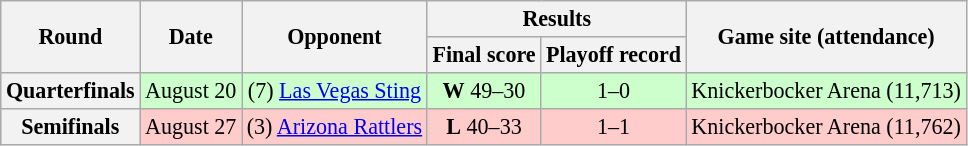<table class="wikitable" style="font-size: 92%;" "align=center">
<tr>
<th rowspan="2">Round</th>
<th rowspan="2">Date</th>
<th rowspan="2">Opponent</th>
<th colspan="2">Results</th>
<th rowspan="2">Game site (attendance)</th>
</tr>
<tr>
<th>Final score</th>
<th>Playoff record</th>
</tr>
<tr style="background:#cfc">
<th>Quarterfinals</th>
<td style="text-align:center;">August 20</td>
<td style="text-align:center;">(7) <a href='#'>Las Vegas Sting</a></td>
<td style="text-align:center;"><strong>W</strong> 49–30</td>
<td style="text-align:center;">1–0</td>
<td style="text-align:center;">Knickerbocker Arena (11,713)</td>
</tr>
<tr style="background:#fcc">
<th>Semifinals</th>
<td style="text-align:center;">August 27</td>
<td style="text-align:center;">(3) <a href='#'>Arizona Rattlers</a></td>
<td style="text-align:center;"><strong>L</strong> 40–33</td>
<td style="text-align:center;">1–1</td>
<td style="text-align:center;">Knickerbocker Arena (11,762)</td>
</tr>
</table>
